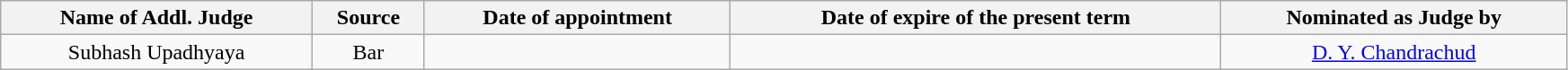<table class="wikitable static-row-numbers static-row-header" style="text-align:center" width="92%">
<tr>
<th>Name of Addl. Judge</th>
<th>Source</th>
<th>Date of appointment</th>
<th>Date of expire of the present term</th>
<th>Nominated as Judge by</th>
</tr>
<tr>
<td>Subhash Upadhyaya</td>
<td>Bar</td>
<td></td>
<td></td>
<td><a href='#'>D. Y. Chandrachud</a></td>
</tr>
</table>
